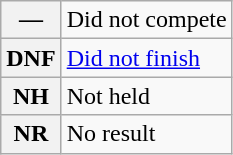<table class="wikitable">
<tr>
<th scope="row">—</th>
<td>Did not compete</td>
</tr>
<tr>
<th scope="row">DNF</th>
<td><a href='#'>Did not finish</a></td>
</tr>
<tr>
<th scope="row">NH</th>
<td>Not held</td>
</tr>
<tr>
<th scope="row" style="text-align: center;">NR</th>
<td>No result</td>
</tr>
</table>
